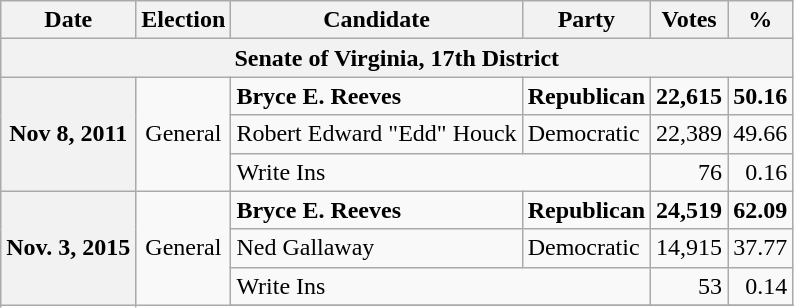<table class="wikitable">
<tr>
<th>Date</th>
<th>Election</th>
<th>Candidate</th>
<th>Party</th>
<th>Votes</th>
<th>%</th>
</tr>
<tr>
<th colspan="6">Senate of Virginia, 17th District</th>
</tr>
<tr>
<th rowspan="3">Nov 8, 2011</th>
<td rowspan="3" align="center">General</td>
<td><strong>Bryce E. Reeves</strong></td>
<td><strong>Republican</strong></td>
<td align="right"><strong>22,615</strong></td>
<td align="right"><strong>50.16</strong></td>
</tr>
<tr>
<td>Robert Edward "Edd" Houck</td>
<td>Democratic</td>
<td align="right">22,389</td>
<td align="right">49.66</td>
</tr>
<tr>
<td colspan="2">Write Ins</td>
<td align="right">76</td>
<td align="right">0.16</td>
</tr>
<tr>
<th rowspan="5">Nov. 3, 2015</th>
<td rowspan="5" align="center">General</td>
<td><strong>Bryce E. Reeves</strong></td>
<td><strong>Republican</strong></td>
<td align="right"><strong>24,519</strong></td>
<td align="right"><strong>62.09</strong></td>
</tr>
<tr>
<td>Ned Gallaway</td>
<td>Democratic</td>
<td align="right">14,915</td>
<td align="right">37.77</td>
</tr>
<tr>
<td colspan="2">Write Ins</td>
<td align="right">53</td>
<td align="right">0.14</td>
</tr>
<tr>
</tr>
</table>
